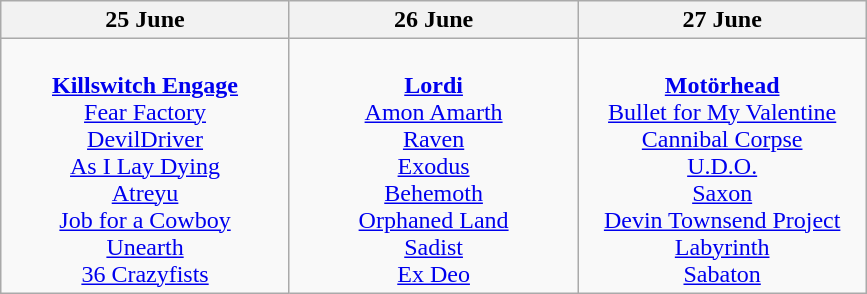<table class="wikitable">
<tr>
<th>25 June</th>
<th>26 June</th>
<th>27 June</th>
</tr>
<tr>
<td valign="top" align="center" width=185><br><strong><a href='#'>Killswitch Engage</a></strong>
<br><a href='#'>Fear Factory</a>
<br><a href='#'>DevilDriver</a>
<br><a href='#'>As I Lay Dying</a>
<br><a href='#'>Atreyu</a>
<br><a href='#'>Job for a Cowboy</a>
<br><a href='#'>Unearth</a>
<br><a href='#'>36 Crazyfists</a></td>
<td valign="top" align="center" width=185><br><strong><a href='#'>Lordi</a></strong>
<br><a href='#'>Amon Amarth</a>
<br><a href='#'>Raven</a>
<br><a href='#'>Exodus</a>
<br><a href='#'>Behemoth</a>
<br><a href='#'>Orphaned Land</a>
<br><a href='#'>Sadist</a>
<br><a href='#'>Ex Deo</a></td>
<td valign="top" align="center" width=185><br><strong><a href='#'>Motörhead</a></strong>
<br><a href='#'>Bullet for My Valentine</a>
<br><a href='#'>Cannibal Corpse</a>
<br><a href='#'>U.D.O.</a>
<br><a href='#'>Saxon</a>
<br><a href='#'>Devin Townsend Project</a>
<br><a href='#'>Labyrinth</a>
<br><a href='#'>Sabaton</a></td>
</tr>
</table>
